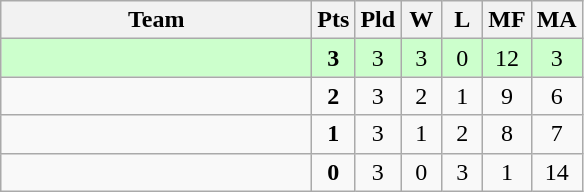<table class=wikitable style="text-align:center">
<tr>
<th width=200>Team</th>
<th width=20>Pts</th>
<th width=20>Pld</th>
<th width=20>W</th>
<th width=20>L</th>
<th width=20>MF</th>
<th width=20>MA</th>
</tr>
<tr bgcolor=ccffcc>
<td style="text-align:left"><strong></strong></td>
<td><strong>3</strong></td>
<td>3</td>
<td>3</td>
<td>0</td>
<td>12</td>
<td>3</td>
</tr>
<tr>
<td style="text-align:left"></td>
<td><strong>2</strong></td>
<td>3</td>
<td>2</td>
<td>1</td>
<td>9</td>
<td>6</td>
</tr>
<tr>
<td style="text-align:left"></td>
<td><strong>1</strong></td>
<td>3</td>
<td>1</td>
<td>2</td>
<td>8</td>
<td>7</td>
</tr>
<tr>
<td style="text-align:left"></td>
<td><strong>0</strong></td>
<td>3</td>
<td>0</td>
<td>3</td>
<td>1</td>
<td>14</td>
</tr>
</table>
